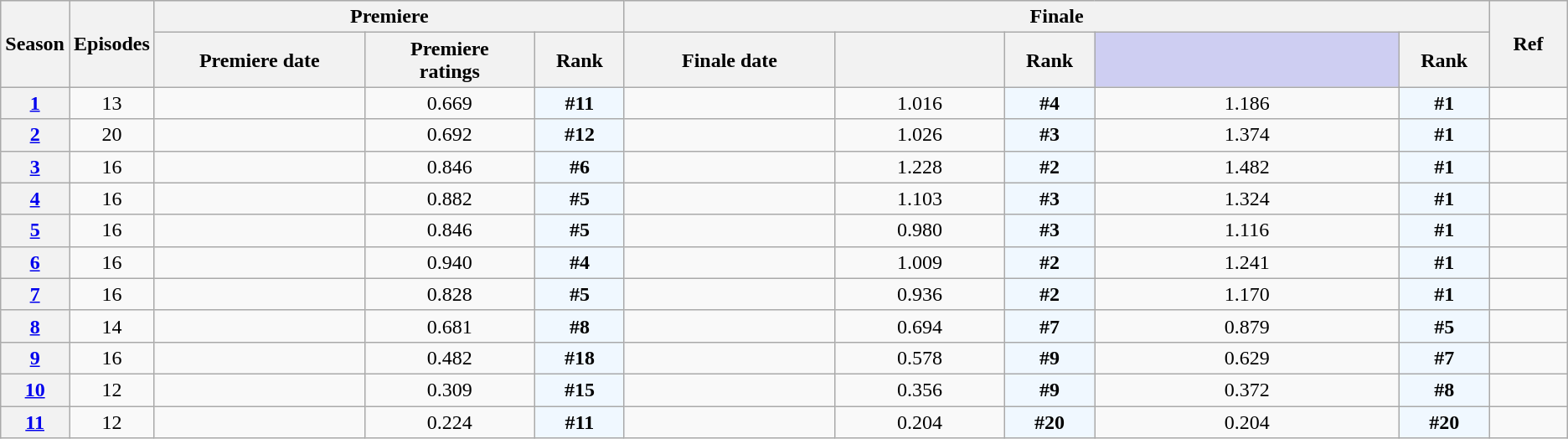<table class="wikitable plainrowheaders" style="text-align:center;">
<tr style="background:#DCDCDC;">
<th rowspan="2" style="width:3%;" scope="col" style="width:10em;" scope="col" style="background:#CECEF2; color:black;">Season</th>
<th rowspan="2" style="width:3%;" scope="col" style="width:10em;" scope="col" style="background:#CECEF2; color:black;">Episodes</th>
<th colspan="3" scope="col" style="width:10em;" scope="col" style="background:#CECEF2; color:black;">Premiere</th>
<th colspan="5" scope="col" style="width:10em;" scope="col" style="background:#CECEF2; color:black;">Finale</th>
<th rowspan="2" style="width:5%;" scope="col" style="width:10em;" scope="col" style="background:#CECEF2; color:black;">Ref</th>
</tr>
<tr>
<th scope="col" style="width:10em;" scope="col" style="background:#CECEF2; color:black;">Premiere date</th>
<th scope="col" style="width:8em;" scope="col" style="background:#CECEF2; color:black;">Premiere<br>ratings</th>
<th scope="col" style="width:4em;" scope="col" style="background:#CECEF2; color:black;">Rank</th>
<th scope="col" style="width:10em;" scope="col" style="background:#CECEF2; color:black;">Finale date</th>
<th scope="col" style="width:8em;" scope="col" style="background:#CECEF2; color:black;"><strong></strong><br><em><small></small></em></th>
<th scope="col" style="width:4em;" scope="col" style="background:#CECEF2; color:black;">Rank</th>
<th scope="col" scope="col" style="background:#CECEF2; color:black;"><strong></strong><br><em><small></small></em></th>
<th scope="col" style="width:4em;" scope="col" style="background:#CECEF2; color:black;">Rank</th>
</tr>
<tr>
<th scope="row" style="background:#white;"><a href='#'><strong>1</strong></a></th>
<td>13</td>
<td></td>
<td>0.669</td>
<td style="background:#F0F8FF"><strong>#11</strong></td>
<td></td>
<td>1.016</td>
<td style="background:#F0F8FF"><strong>#4</strong></td>
<td>1.186</td>
<td style="background:#F0F8FF"><strong>#1</strong></td>
<td></td>
</tr>
<tr>
<th scope="row" style="background:#white;"><a href='#'><strong>2</strong></a></th>
<td>20</td>
<td></td>
<td>0.692</td>
<td style="background:#F0F8FF"><strong>#12</strong></td>
<td></td>
<td>1.026</td>
<td style="background:#F0F8FF"><strong>#3</strong></td>
<td>1.374</td>
<td style="background:#F0F8FF"><strong>#1</strong></td>
<td></td>
</tr>
<tr>
<th scope="row" style="background:#white;"><a href='#'><strong>3</strong></a></th>
<td>16</td>
<td></td>
<td>0.846</td>
<td style="background:#F0F8FF"><strong>#6</strong></td>
<td></td>
<td>1.228</td>
<td style="background:#F0F8FF"><strong>#2</strong></td>
<td>1.482</td>
<td style="background:#F0F8FF"><strong>#1</strong></td>
<td></td>
</tr>
<tr>
<th scope="row" style="background:#white;"><a href='#'><strong>4</strong></a></th>
<td>16</td>
<td></td>
<td>0.882</td>
<td style="background:#F0F8FF"><strong>#5</strong></td>
<td></td>
<td>1.103</td>
<td style="background:#F0F8FF"><strong>#3</strong></td>
<td>1.324</td>
<td style="background:#F0F8FF"><strong>#1</strong></td>
<td></td>
</tr>
<tr>
<th scope="row" style="background:#white;"><a href='#'><strong>5</strong></a></th>
<td>16</td>
<td></td>
<td>0.846</td>
<td style="background:#F0F8FF"><strong>#5</strong></td>
<td></td>
<td>0.980</td>
<td style="background:#F0F8FF"><strong>#3</strong></td>
<td>1.116</td>
<td style="background:#F0F8FF"><strong>#1</strong></td>
<td></td>
</tr>
<tr>
<th scope="row" style="background:#white;"><a href='#'><strong>6</strong></a></th>
<td>16</td>
<td></td>
<td>0.940</td>
<td style="background:#F0F8FF"><strong>#4</strong></td>
<td></td>
<td>1.009</td>
<td style="background:#F0F8FF"><strong>#2</strong></td>
<td>1.241</td>
<td style="background:#F0F8FF"><strong>#1</strong></td>
<td></td>
</tr>
<tr>
<th scope="row" style="background:#white;"><a href='#'><strong>7</strong></a></th>
<td>16</td>
<td></td>
<td>0.828</td>
<td style="background:#F0F8FF"><strong>#5</strong></td>
<td></td>
<td>0.936</td>
<td style="background:#F0F8FF"><strong>#2</strong></td>
<td>1.170</td>
<td style="background:#F0F8FF"><strong>#1</strong></td>
<td></td>
</tr>
<tr>
<th scope="row" style="background:#white;"><a href='#'><strong>8</strong></a></th>
<td>14</td>
<td></td>
<td>0.681</td>
<td style="background:#F0F8FF"><strong>#8</strong></td>
<td></td>
<td>0.694</td>
<td style="background:#F0F8FF"><strong>#7</strong></td>
<td>0.879</td>
<td style="background:#F0F8FF"><strong>#5</strong></td>
<td></td>
</tr>
<tr>
<th scope="row" style="background:#white;"><a href='#'><strong>9</strong></a></th>
<td>16</td>
<td></td>
<td>0.482</td>
<td style="background:#F0F8FF"><strong>#18</strong></td>
<td></td>
<td>0.578</td>
<td style="background:#F0F8FF"><strong>#9</strong></td>
<td>0.629</td>
<td style="background:#F0F8FF"><strong>#7</strong></td>
<td></td>
</tr>
<tr>
<th scope="row" style="background:#white;"><a href='#'><strong>10</strong></a></th>
<td>12</td>
<td></td>
<td>0.309</td>
<td style="background:#F0F8FF"><strong>#15</strong></td>
<td></td>
<td>0.356</td>
<td style="background:#F0F8FF"><strong>#9</strong></td>
<td>0.372</td>
<td style="background:#F0F8FF"><strong>#8</strong></td>
<td></td>
</tr>
<tr>
<th scope="row" style="background:#white;"><a href='#'><strong>11</strong></a></th>
<td>12</td>
<td></td>
<td>0.224</td>
<td style="background:#F0F8FF"><strong>#11</strong></td>
<td></td>
<td>0.204</td>
<td style="background:#F0F8FF"><strong>#20</strong></td>
<td>0.204</td>
<td style="background:#F0F8FF"><strong>#20</strong></td>
<td></td>
</tr>
</table>
